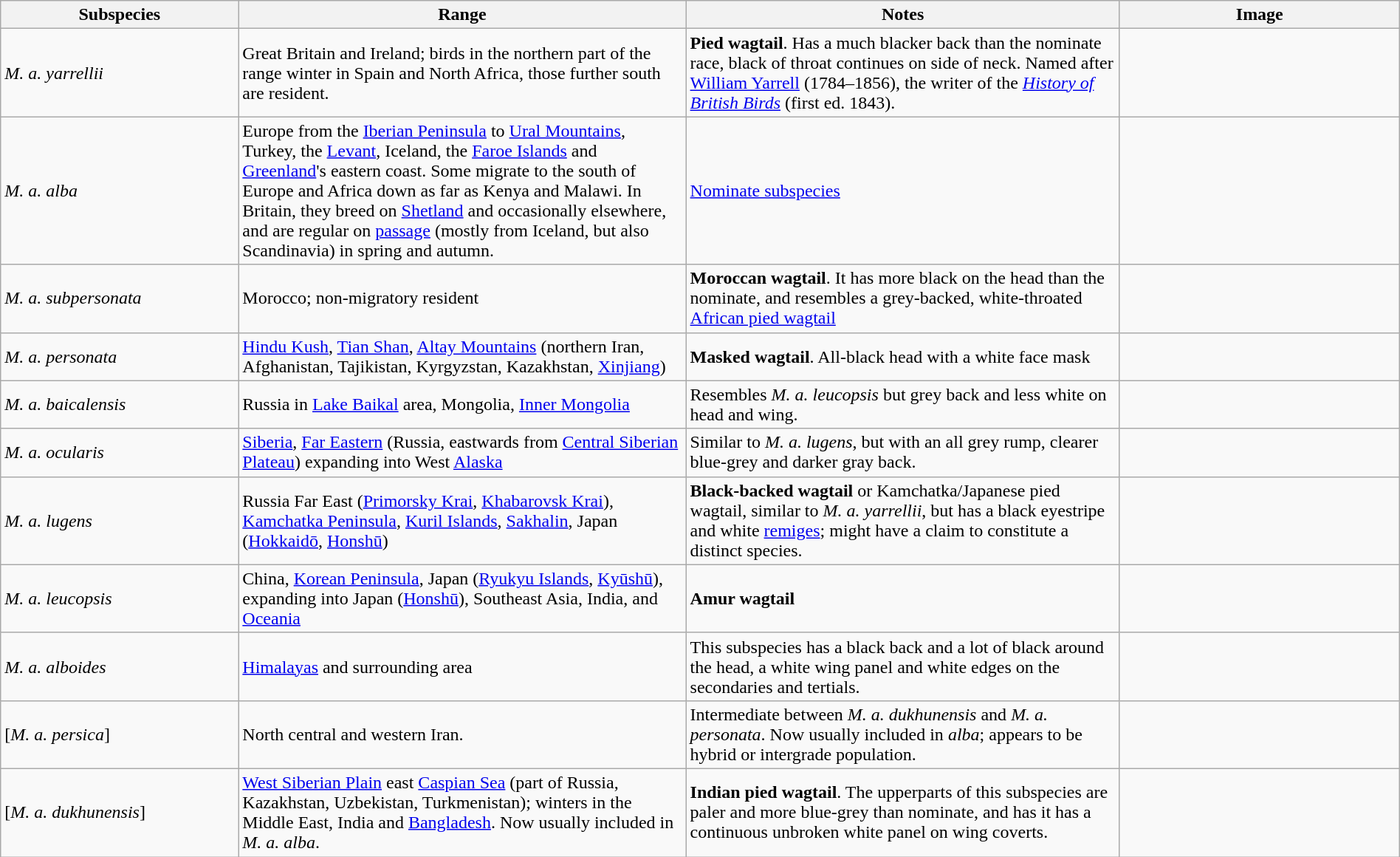<table width=100% class="wikitable">
<tr>
<th width=17%>Subspecies</th>
<th width=32%>Range</th>
<th width=31%>Notes</th>
<th width = 20%>Image</th>
</tr>
<tr>
<td><em>M. a. yarrellii</em></td>
<td>Great Britain and Ireland; birds in the northern part of the range winter in Spain and North Africa, those further south are resident.</td>
<td><strong>Pied wagtail</strong>. Has a much blacker back than the nominate race, black of throat continues on side of neck. Named after <a href='#'>William Yarrell</a> (1784–1856), the writer of the <em><a href='#'>History of British Birds</a></em> (first ed. 1843).</td>
<td></td>
</tr>
<tr>
<td><em>M. a. alba</em></td>
<td>Europe from the <a href='#'>Iberian Peninsula</a> to <a href='#'>Ural Mountains</a>, Turkey, the <a href='#'>Levant</a>, Iceland, the <a href='#'>Faroe Islands</a> and <a href='#'>Greenland</a>'s eastern coast. Some migrate to the south of Europe and Africa down as far as Kenya and Malawi. In Britain, they breed on <a href='#'>Shetland</a> and occasionally elsewhere, and are regular on <a href='#'>passage</a> (mostly from Iceland, but also Scandinavia) in spring and autumn.</td>
<td><a href='#'>Nominate subspecies</a></td>
<td></td>
</tr>
<tr>
<td><em>M. a. subpersonata</em></td>
<td>Morocco; non-migratory resident</td>
<td><strong>Moroccan wagtail</strong>. It has more black on the head than the nominate, and resembles a grey-backed, white-throated <a href='#'>African pied wagtail</a></td>
<td></td>
</tr>
<tr>
<td><em>M. a. personata</em></td>
<td><a href='#'>Hindu Kush</a>, <a href='#'>Tian Shan</a>, <a href='#'>Altay Mountains</a> (northern Iran, Afghanistan, Tajikistan, Kyrgyzstan, Kazakhstan, <a href='#'>Xinjiang</a>)</td>
<td><strong>Masked wagtail</strong>. All-black head with a white face mask</td>
<td></td>
</tr>
<tr>
<td><em>M. a. baicalensis</em></td>
<td>Russia in <a href='#'>Lake Baikal</a> area, Mongolia, <a href='#'>Inner Mongolia</a></td>
<td>Resembles <em>M. a. leucopsis</em> but grey back and less white on head and wing.</td>
<td></td>
</tr>
<tr>
<td><em>M. a. ocularis</em></td>
<td><a href='#'>Siberia</a>, <a href='#'>Far Eastern</a> (Russia, eastwards from <a href='#'>Central Siberian Plateau</a>) expanding into West <a href='#'>Alaska</a></td>
<td>Similar to <em>M. a. lugens</em>, but with an all grey rump, clearer blue-grey and darker gray back.</td>
</tr>
<tr>
<td><em>M. a. lugens</em></td>
<td>Russia Far East (<a href='#'>Primorsky Krai</a>, <a href='#'>Khabarovsk Krai</a>), <a href='#'>Kamchatka Peninsula</a>, <a href='#'>Kuril Islands</a>, <a href='#'>Sakhalin</a>, Japan (<a href='#'>Hokkaidō</a>, <a href='#'>Honshū</a>)</td>
<td><strong>Black-backed wagtail</strong> or Kamchatka/Japanese pied wagtail, similar to <em>M. a. yarrellii</em>, but has a black eyestripe and white <a href='#'>remiges</a>; might have a claim to constitute a distinct species.</td>
<td></td>
</tr>
<tr>
<td><em>M. a. leucopsis</em></td>
<td>China, <a href='#'>Korean Peninsula</a>, Japan (<a href='#'>Ryukyu Islands</a>, <a href='#'>Kyūshū</a>), expanding into Japan (<a href='#'>Honshū</a>), Southeast Asia, India, and <a href='#'>Oceania</a></td>
<td><strong>Amur wagtail</strong></td>
<td></td>
</tr>
<tr>
<td><em>M. a. alboides</em></td>
<td><a href='#'>Himalayas</a> and surrounding area</td>
<td>This subspecies has a black back and a lot of black around the head, a white wing panel and white edges on the secondaries and tertials.</td>
<td></td>
</tr>
<tr>
<td>[<em>M. a. persica</em>]</td>
<td>North central and western Iran.</td>
<td>Intermediate between <em>M. a. dukhunensis</em> and <em>M. a. personata</em>. Now usually included in <em>alba</em>; appears to be hybrid or intergrade population.</td>
<td></td>
</tr>
<tr>
<td>[<em>M. a. dukhunensis</em>]</td>
<td><a href='#'>West Siberian Plain</a> east <a href='#'>Caspian Sea</a> (part of Russia, Kazakhstan, Uzbekistan, Turkmenistan); winters in the Middle East, India and <a href='#'>Bangladesh</a>. Now usually included in <em>M. a. alba</em>.</td>
<td><strong>Indian pied wagtail</strong>. The upperparts of this subspecies are paler and more blue-grey than nominate, and has it has a continuous unbroken white panel on wing coverts.</td>
<td></td>
</tr>
</table>
